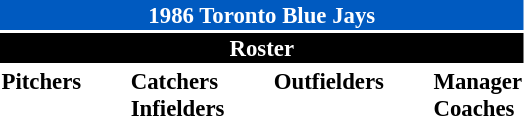<table class="toccolours" style="font-size: 95%;">
<tr>
<th colspan="10" style="background-color: #005ac0; color: #FFFFFF; text-align: center;">1986 Toronto Blue Jays</th>
</tr>
<tr>
<td colspan="10" style="background-color: black; color: white; text-align: center;"><strong>Roster</strong></td>
</tr>
<tr>
<td valign="top"><strong>Pitchers</strong><br>
















</td>
<td width="25px"></td>
<td valign="top"><strong>Catchers</strong><br>


<strong>Infielders</strong>









</td>
<td width="25px"></td>
<td valign="top"><strong>Outfielders</strong><br>



</td>
<td width="25px"></td>
<td valign="top"><strong>Manager</strong><br>
<strong>Coaches</strong>




</td>
</tr>
</table>
